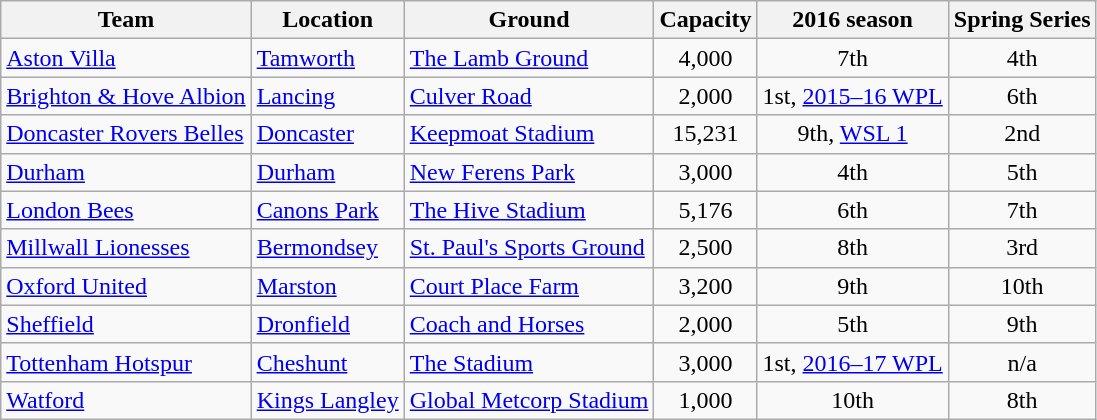<table class="wikitable sortable">
<tr>
<th>Team</th>
<th>Location</th>
<th>Ground</th>
<th>Capacity</th>
<th data-sort-type="number">2016 season</th>
<th>Spring Series</th>
</tr>
<tr>
<td><a href='#'>Aston Villa</a></td>
<td><a href='#'>Tamworth</a></td>
<td><a href='#'>The Lamb Ground</a></td>
<td style="text-align:center">4,000</td>
<td style="text-align:center">7th</td>
<td style="text-align:center">4th</td>
</tr>
<tr>
<td><a href='#'>Brighton & Hove Albion</a></td>
<td><a href='#'>Lancing</a></td>
<td><a href='#'>Culver Road</a></td>
<td style="text-align:center">2,000</td>
<td style="text-align:center">1st, <a href='#'>2015–16 WPL</a></td>
<td style="text-align:center">6th</td>
</tr>
<tr>
<td><a href='#'>Doncaster Rovers Belles</a></td>
<td><a href='#'>Doncaster</a></td>
<td><a href='#'>Keepmoat Stadium</a></td>
<td style="text-align:center">15,231</td>
<td style="text-align:center">9th, <a href='#'>WSL 1</a></td>
<td style="text-align:center">2nd</td>
</tr>
<tr>
<td><a href='#'>Durham</a></td>
<td><a href='#'>Durham</a></td>
<td><a href='#'>New Ferens Park</a></td>
<td style="text-align:center">3,000</td>
<td style="text-align:center">4th</td>
<td style="text-align:center">5th</td>
</tr>
<tr>
<td><a href='#'>London Bees</a></td>
<td><a href='#'>Canons Park</a></td>
<td><a href='#'>The Hive Stadium</a></td>
<td style="text-align:center">5,176</td>
<td style="text-align:center">6th</td>
<td style="text-align:center">7th</td>
</tr>
<tr>
<td><a href='#'>Millwall Lionesses</a></td>
<td><a href='#'>Bermondsey</a></td>
<td><a href='#'>St. Paul's Sports Ground</a></td>
<td style="text-align:center">2,500</td>
<td style="text-align:center">8th</td>
<td style="text-align:center">3rd</td>
</tr>
<tr>
<td><a href='#'>Oxford United</a></td>
<td><a href='#'>Marston</a></td>
<td><a href='#'>Court Place Farm</a></td>
<td style="text-align:center">3,200</td>
<td style="text-align:center">9th</td>
<td style="text-align:center">10th</td>
</tr>
<tr>
<td><a href='#'>Sheffield</a></td>
<td><a href='#'>Dronfield</a></td>
<td><a href='#'>Coach and Horses</a></td>
<td style="text-align:center">2,000</td>
<td style="text-align:center">5th</td>
<td style="text-align:center">9th</td>
</tr>
<tr>
<td><a href='#'>Tottenham Hotspur</a></td>
<td><a href='#'>Cheshunt</a></td>
<td><a href='#'>The Stadium</a></td>
<td style="text-align:center">3,000</td>
<td style="text-align:center">1st, <a href='#'>2016–17 WPL</a></td>
<td style="text-align:center">n/a</td>
</tr>
<tr>
<td><a href='#'>Watford</a></td>
<td><a href='#'>Kings Langley</a></td>
<td><a href='#'>Global Metcorp Stadium</a></td>
<td style="text-align:center">1,000</td>
<td style="text-align:center">10th</td>
<td style="text-align:center">8th</td>
</tr>
</table>
